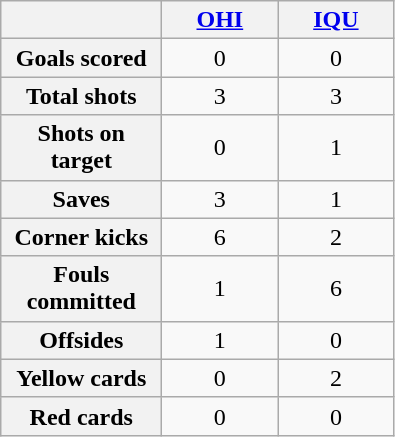<table class="wikitable plainrowheaders" style="text-align:center">
<tr>
<th scope="col" style="width:100px"></th>
<th scope="col" style="width:70px"><a href='#'>OHI</a></th>
<th scope="col" style="width:70px"><a href='#'>IQU</a></th>
</tr>
<tr>
<th scope=row>Goals scored</th>
<td>0</td>
<td>0</td>
</tr>
<tr>
<th scope=row>Total shots</th>
<td>3</td>
<td>3</td>
</tr>
<tr>
<th scope=row>Shots on target</th>
<td>0</td>
<td>1</td>
</tr>
<tr>
<th scope=row>Saves</th>
<td>3</td>
<td>1</td>
</tr>
<tr>
<th scope=row>Corner kicks</th>
<td>6</td>
<td>2</td>
</tr>
<tr>
<th scope=row>Fouls committed</th>
<td>1</td>
<td>6</td>
</tr>
<tr>
<th scope=row>Offsides</th>
<td>1</td>
<td>0</td>
</tr>
<tr>
<th scope=row>Yellow cards</th>
<td>0</td>
<td>2</td>
</tr>
<tr>
<th scope=row>Red cards</th>
<td>0</td>
<td>0</td>
</tr>
</table>
